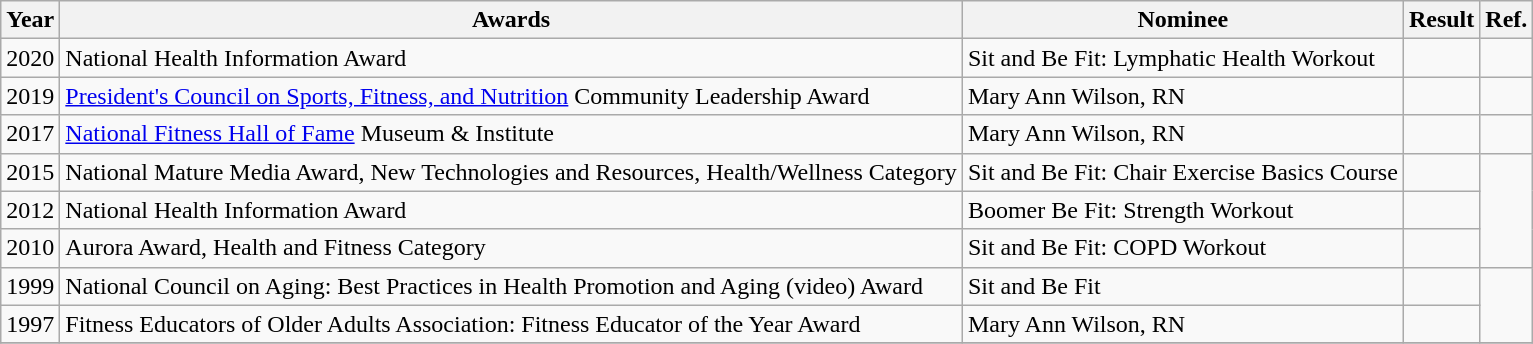<table class="wikitable">
<tr>
<th>Year</th>
<th>Awards</th>
<th>Nominee</th>
<th>Result</th>
<th>Ref.</th>
</tr>
<tr>
<td>2020</td>
<td>National Health Information Award</td>
<td>Sit and Be Fit: Lymphatic Health Workout</td>
<td></td>
<td></td>
</tr>
<tr>
<td>2019</td>
<td><a href='#'>President's Council on Sports, Fitness, and Nutrition</a> Community Leadership Award</td>
<td>Mary Ann Wilson, RN</td>
<td></td>
<td></td>
</tr>
<tr>
<td>2017</td>
<td><a href='#'>National Fitness Hall of Fame</a> Museum & Institute</td>
<td>Mary Ann Wilson, RN</td>
<td></td>
<td></td>
</tr>
<tr>
<td>2015</td>
<td>National Mature Media Award, New Technologies and Resources, Health/Wellness Category</td>
<td>Sit and Be Fit: Chair Exercise Basics Course</td>
<td></td>
<td rowspan=3></td>
</tr>
<tr>
<td>2012</td>
<td>National Health Information Award</td>
<td>Boomer Be Fit: Strength Workout</td>
<td></td>
</tr>
<tr>
<td>2010</td>
<td>Aurora Award, Health and Fitness Category</td>
<td>Sit and Be Fit: COPD Workout</td>
<td></td>
</tr>
<tr>
<td>1999</td>
<td>National Council on Aging: Best Practices in Health Promotion and Aging (video) Award</td>
<td>Sit and Be Fit</td>
<td></td>
<td rowspan=2></td>
</tr>
<tr>
<td>1997</td>
<td>Fitness Educators of Older Adults Association: Fitness Educator of the Year Award</td>
<td>Mary Ann Wilson, RN</td>
<td></td>
</tr>
<tr>
</tr>
</table>
